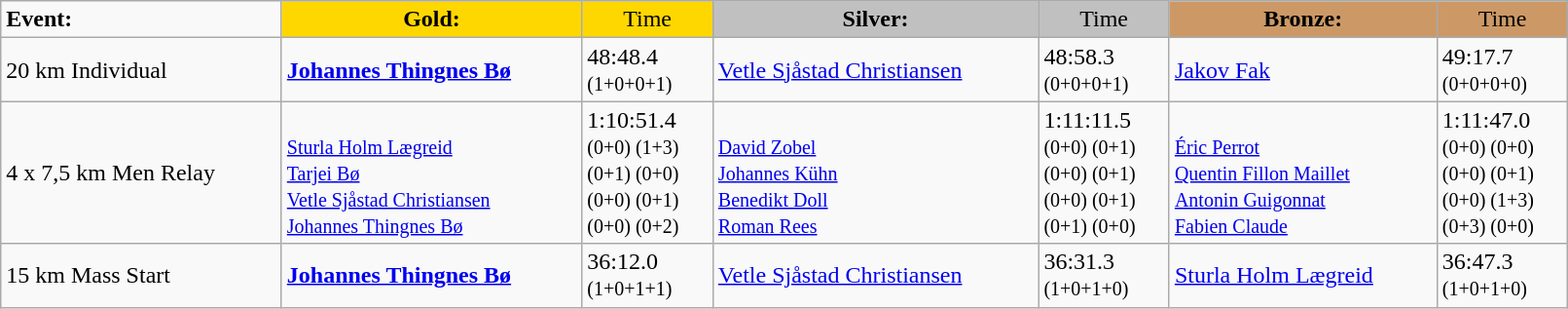<table class="wikitable" width=85%>
<tr>
<td><strong>Event:</strong></td>
<td style="text-align:center;background-color:gold;"><strong>Gold:</strong></td>
<td style="text-align:center;background-color:gold;">Time</td>
<td style="text-align:center;background-color:silver;"><strong>Silver:</strong></td>
<td style="text-align:center;background-color:silver;">Time</td>
<td style="text-align:center;background-color:#CC9966;"><strong>Bronze:</strong></td>
<td style="text-align:center;background-color:#CC9966;">Time</td>
</tr>
<tr>
<td>20 km Individual<br></td>
<td><strong><a href='#'>Johannes Thingnes Bø</a></strong><br><small></small></td>
<td>48:48.4<br><small>(1+0+0+1)</small></td>
<td><a href='#'>Vetle Sjåstad Christiansen</a><br><small></small></td>
<td>48:58.3<br><small>(0+0+0+1)</small></td>
<td><a href='#'>Jakov Fak</a><br><small></small></td>
<td>49:17.7<br><small>(0+0+0+0)</small></td>
</tr>
<tr>
<td>4 x 7,5 km Men Relay<br></td>
<td><strong></strong><br><small><a href='#'>Sturla Holm Lægreid</a><br><a href='#'>Tarjei Bø</a><br><a href='#'>Vetle Sjåstad Christiansen</a><br><a href='#'>Johannes Thingnes Bø</a></small></td>
<td>1:10:51.4<br><small>(0+0) (1+3)<br>(0+1) (0+0)<br>(0+0) (0+1)<br>(0+0) (0+2)<br></small></td>
<td><br><small><a href='#'>David Zobel</a><br><a href='#'>Johannes Kühn</a><br><a href='#'>Benedikt Doll</a><br><a href='#'>Roman Rees</a></small></td>
<td>1:11:11.5<br><small>(0+0) (0+1)<br>(0+0) (0+1)<br>(0+0) (0+1)<br>(0+1) (0+0)<br></small></td>
<td><br><small><a href='#'>Éric Perrot</a><br><a href='#'>Quentin Fillon Maillet</a><br><a href='#'>Antonin Guigonnat</a><br><a href='#'>Fabien Claude</a></small></td>
<td>1:11:47.0<br><small>(0+0) (0+0)<br>(0+0) (0+1)<br>(0+0) (1+3)<br>(0+3) (0+0)</small></td>
</tr>
<tr>
<td>15 km Mass Start<br></td>
<td><strong><a href='#'>Johannes Thingnes Bø</a></strong><br><small></small></td>
<td>36:12.0<br><small>(1+0+1+1)</small></td>
<td><a href='#'>Vetle Sjåstad Christiansen</a><br><small></small></td>
<td>36:31.3<br><small>(1+0+1+0)</small></td>
<td><a href='#'>Sturla Holm Lægreid</a><br><small></small></td>
<td>36:47.3<br><small>(1+0+1+0)</small></td>
</tr>
</table>
